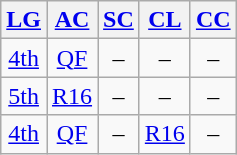<table class="wikitable" style="text-align:center;">
<tr>
<th><a href='#'>LG</a></th>
<th><a href='#'>AC</a></th>
<th><a href='#'>SC</a></th>
<th><a href='#'>CL</a></th>
<th><a href='#'>CC</a></th>
</tr>
<tr>
<td><a href='#'>4th</a></td>
<td><a href='#'>QF</a></td>
<td>–</td>
<td>–</td>
<td>–</td>
</tr>
<tr>
<td><a href='#'>5th</a></td>
<td><a href='#'>R16</a></td>
<td>–</td>
<td>–</td>
<td>–</td>
</tr>
<tr>
<td><a href='#'>4th</a></td>
<td><a href='#'>QF</a></td>
<td>–</td>
<td><a href='#'>R16</a></td>
<td>–</td>
</tr>
</table>
